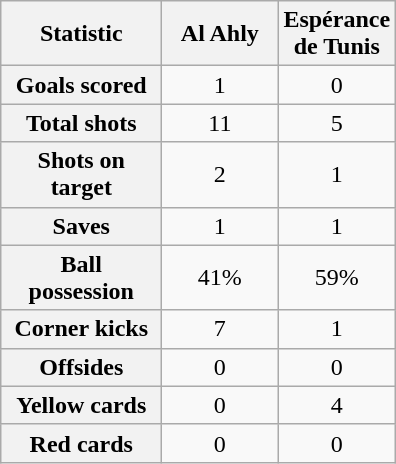<table class="wikitable plainrowheaders" style="text-align:center">
<tr>
<th scope="col" style="width:100px">Statistic</th>
<th scope="col" style="width:70px">Al Ahly</th>
<th scope="col" style="width:70px">Espérance de Tunis</th>
</tr>
<tr>
<th scope=row>Goals scored</th>
<td>1</td>
<td>0</td>
</tr>
<tr>
<th scope=row>Total shots</th>
<td>11</td>
<td>5</td>
</tr>
<tr>
<th scope=row>Shots on target</th>
<td>2</td>
<td>1</td>
</tr>
<tr>
<th scope=row>Saves</th>
<td>1</td>
<td>1</td>
</tr>
<tr>
<th scope=row>Ball possession</th>
<td>41%</td>
<td>59%</td>
</tr>
<tr>
<th scope=row>Corner kicks</th>
<td>7</td>
<td>1</td>
</tr>
<tr>
<th scope=row>Offsides</th>
<td>0</td>
<td>0</td>
</tr>
<tr>
<th scope=row>Yellow cards</th>
<td>0</td>
<td>4</td>
</tr>
<tr>
<th scope=row>Red cards</th>
<td>0</td>
<td>0</td>
</tr>
</table>
